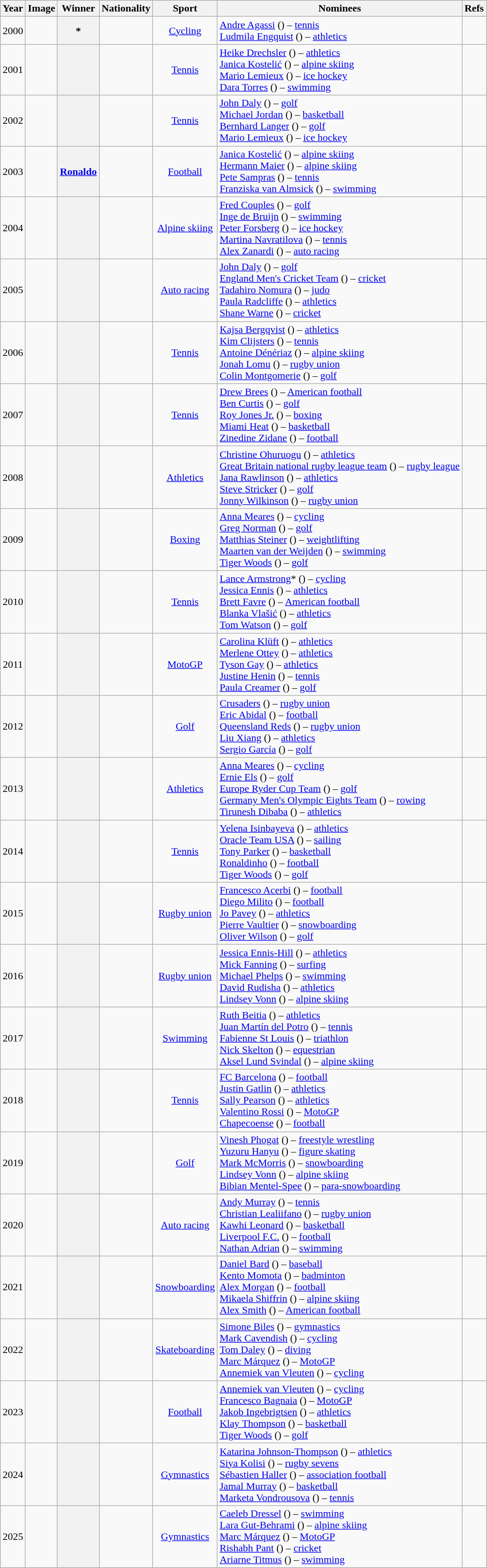<table class="sortable wikitable plainrowheaders" style="text-align:center">
<tr>
<th scope=col>Year</th>
<th scope=col class=unsortable>Image</th>
<th scope=col>Winner</th>
<th scope=col>Nationality</th>
<th scope=col>Sport</th>
<th scope=col class=unsortable>Nominees</th>
<th scope=col class=unsortable>Refs</th>
</tr>
<tr>
<td>2000</td>
<td></td>
<th scope=row>*</th>
<td></td>
<td><a href='#'>Cycling</a></td>
<td align=left><a href='#'>Andre Agassi</a> () – <a href='#'>tennis</a> <br> <a href='#'>Ludmila Engquist</a> () – <a href='#'>athletics</a></td>
<td></td>
</tr>
<tr>
<td>2001</td>
<td></td>
<th scope=row></th>
<td></td>
<td><a href='#'>Tennis</a></td>
<td align=left><a href='#'>Heike Drechsler</a> () – <a href='#'>athletics</a> <br> <a href='#'>Janica Kostelić</a> () – <a href='#'>alpine skiing</a> <br> <a href='#'>Mario Lemieux</a> () – <a href='#'>ice hockey</a> <br> <a href='#'>Dara Torres</a> () – <a href='#'>swimming</a></td>
<td></td>
</tr>
<tr>
<td>2002</td>
<td></td>
<th scope=row></th>
<td></td>
<td><a href='#'>Tennis</a></td>
<td align=left><a href='#'>John Daly</a> () – <a href='#'>golf</a> <br> <a href='#'>Michael Jordan</a> () – <a href='#'>basketball</a> <br> <a href='#'>Bernhard Langer</a> () – <a href='#'>golf</a> <br> <a href='#'>Mario Lemieux</a> () – <a href='#'>ice hockey</a></td>
<td></td>
</tr>
<tr>
<td>2003</td>
<td></td>
<th scope=row><a href='#'>Ronaldo</a></th>
<td></td>
<td><a href='#'>Football</a></td>
<td align=left><a href='#'>Janica Kostelić</a> () – <a href='#'>alpine skiing</a> <br> <a href='#'>Hermann Maier</a> () – <a href='#'>alpine skiing</a> <br> <a href='#'>Pete Sampras</a> () – <a href='#'>tennis</a> <br> <a href='#'>Franziska van Almsick</a> () – <a href='#'>swimming</a></td>
<td></td>
</tr>
<tr>
<td>2004</td>
<td></td>
<th scope=row></th>
<td></td>
<td><a href='#'>Alpine skiing</a></td>
<td align=left><a href='#'>Fred Couples</a> () – <a href='#'>golf</a> <br> <a href='#'>Inge de Bruijn</a> () – <a href='#'>swimming</a> <br> <a href='#'>Peter Forsberg</a> () – <a href='#'>ice hockey</a> <br> <a href='#'>Martina Navratilova</a> () – <a href='#'>tennis</a> <br> <a href='#'>Alex Zanardi</a> () – <a href='#'>auto racing</a></td>
<td></td>
</tr>
<tr>
<td>2005</td>
<td></td>
<th scope=row></th>
<td></td>
<td><a href='#'>Auto racing</a></td>
<td align=left><a href='#'>John Daly</a> () – <a href='#'>golf</a> <br> <a href='#'>England Men's Cricket Team</a> () – <a href='#'>cricket</a> <br> <a href='#'>Tadahiro Nomura</a> () – <a href='#'>judo</a> <br> <a href='#'>Paula Radcliffe</a> () – <a href='#'>athletics</a> <br> <a href='#'>Shane Warne</a> () – <a href='#'>cricket</a></td>
<td></td>
</tr>
<tr>
<td>2006</td>
<td></td>
<th scope=row></th>
<td></td>
<td><a href='#'>Tennis</a></td>
<td align=left><a href='#'>Kajsa Bergqvist</a> () – <a href='#'>athletics</a> <br> <a href='#'>Kim Clijsters</a> () – <a href='#'>tennis</a> <br> <a href='#'>Antoine Dénériaz</a> () – <a href='#'>alpine skiing</a> <br> <a href='#'>Jonah Lomu</a> () – <a href='#'>rugby union</a> <br> <a href='#'>Colin Montgomerie</a> () – <a href='#'>golf</a></td>
<td></td>
</tr>
<tr>
<td>2007</td>
<td></td>
<th scope=row></th>
<td></td>
<td><a href='#'>Tennis</a></td>
<td align=left><a href='#'>Drew Brees</a> () – <a href='#'>American football</a> <br> <a href='#'>Ben Curtis</a> () – <a href='#'>golf</a> <br> <a href='#'>Roy Jones Jr.</a> () – <a href='#'>boxing</a> <br> <a href='#'>Miami Heat</a> () – <a href='#'>basketball</a> <br> <a href='#'>Zinedine Zidane</a> () – <a href='#'>football</a></td>
<td></td>
</tr>
<tr>
<td>2008</td>
<td></td>
<th scope=row></th>
<td></td>
<td><a href='#'>Athletics</a></td>
<td align=left><a href='#'>Christine Ohuruogu</a> () – <a href='#'>athletics</a> <br> <a href='#'>Great Britain national rugby league team</a> () – <a href='#'>rugby league</a> <br> <a href='#'>Jana Rawlinson</a> () – <a href='#'>athletics</a> <br> <a href='#'>Steve Stricker</a> () – <a href='#'>golf</a> <br> <a href='#'>Jonny Wilkinson</a> () – <a href='#'>rugby union</a></td>
<td></td>
</tr>
<tr>
<td>2009</td>
<td></td>
<th scope=row></th>
<td></td>
<td><a href='#'>Boxing</a></td>
<td align=left><a href='#'>Anna Meares</a> () – <a href='#'>cycling</a> <br> <a href='#'>Greg Norman</a> () – <a href='#'>golf</a> <br> <a href='#'>Matthias Steiner</a> () – <a href='#'>weightlifting</a> <br> <a href='#'>Maarten van der Weijden</a> () – <a href='#'>swimming</a> <br> <a href='#'>Tiger Woods</a> () – <a href='#'>golf</a></td>
<td></td>
</tr>
<tr>
<td>2010</td>
<td></td>
<th scope=row></th>
<td></td>
<td><a href='#'>Tennis</a></td>
<td align=left><a href='#'>Lance Armstrong</a>* () – <a href='#'>cycling</a> <br> <a href='#'>Jessica Ennis</a> () – <a href='#'>athletics</a> <br> <a href='#'>Brett Favre</a> () – <a href='#'>American football</a> <br> <a href='#'>Blanka Vlašić</a> () – <a href='#'>athletics</a> <br> <a href='#'>Tom Watson</a> () – <a href='#'>golf</a></td>
<td></td>
</tr>
<tr>
<td>2011</td>
<td></td>
<th scope=row></th>
<td></td>
<td><a href='#'>MotoGP</a></td>
<td align=left><a href='#'>Carolina Klüft</a> () – <a href='#'>athletics</a> <br> <a href='#'>Merlene Ottey</a> () – <a href='#'>athletics</a> <br> <a href='#'>Tyson Gay</a> () – <a href='#'>athletics</a> <br> <a href='#'>Justine Henin</a> () – <a href='#'>tennis</a> <br> <a href='#'>Paula Creamer</a> () – <a href='#'>golf</a></td>
<td></td>
</tr>
<tr>
<td>2012</td>
<td></td>
<th scope=row></th>
<td></td>
<td><a href='#'>Golf</a></td>
<td align=left><a href='#'>Crusaders</a> () – <a href='#'>rugby union</a> <br> <a href='#'>Eric Abidal</a> () – <a href='#'>football</a> <br> <a href='#'>Queensland Reds</a> () – <a href='#'>rugby union</a> <br> <a href='#'>Liu Xiang</a> () – <a href='#'>athletics</a> <br> <a href='#'>Sergio García</a> () – <a href='#'>golf</a></td>
<td></td>
</tr>
<tr>
<td>2013</td>
<td></td>
<th scope=row></th>
<td></td>
<td><a href='#'>Athletics</a></td>
<td align=left><a href='#'>Anna Meares</a> () – <a href='#'>cycling</a> <br> <a href='#'>Ernie Els</a> () – <a href='#'>golf</a> <br> <a href='#'>Europe Ryder Cup Team</a> () – <a href='#'>golf</a> <br> <a href='#'>Germany Men's Olympic Eights Team</a> () – <a href='#'>rowing</a> <br> <a href='#'>Tirunesh Dibaba</a> () – <a href='#'>athletics</a></td>
<td></td>
</tr>
<tr>
<td>2014</td>
<td></td>
<th scope=row></th>
<td></td>
<td><a href='#'>Tennis</a></td>
<td align=left><a href='#'>Yelena Isinbayeva</a> () – <a href='#'>athletics</a> <br> <a href='#'>Oracle Team USA</a> () – <a href='#'>sailing</a> <br> <a href='#'>Tony Parker</a> () – <a href='#'>basketball</a> <br> <a href='#'>Ronaldinho</a> () – <a href='#'>football</a> <br> <a href='#'>Tiger Woods</a> () – <a href='#'>golf</a></td>
<td></td>
</tr>
<tr>
<td>2015</td>
<td></td>
<th scope=row></th>
<td></td>
<td><a href='#'>Rugby union</a></td>
<td align=left><a href='#'>Francesco Acerbi</a> () – <a href='#'>football</a> <br> <a href='#'>Diego Milito</a> () – <a href='#'>football</a> <br> <a href='#'>Jo Pavey</a> () – <a href='#'>athletics</a> <br> <a href='#'>Pierre Vaultier</a> () – <a href='#'>snowboarding</a> <br> <a href='#'>Oliver Wilson</a> () – <a href='#'>golf</a></td>
<td></td>
</tr>
<tr>
<td>2016</td>
<td></td>
<th scope=row></th>
<td></td>
<td><a href='#'>Rugby union</a></td>
<td align=left><a href='#'>Jessica Ennis-Hill</a> () – <a href='#'>athletics</a> <br> <a href='#'>Mick Fanning</a> () – <a href='#'>surfing</a> <br> <a href='#'>Michael Phelps</a> () – <a href='#'>swimming</a> <br> <a href='#'>David Rudisha</a> () – <a href='#'>athletics</a> <br> <a href='#'>Lindsey Vonn</a> () – <a href='#'>alpine skiing</a></td>
<td></td>
</tr>
<tr>
<td>2017</td>
<td></td>
<th scope=row></th>
<td></td>
<td><a href='#'>Swimming</a></td>
<td align=left><a href='#'>Ruth Beitia</a> () – <a href='#'>athletics</a> <br> <a href='#'>Juan Martín del Potro</a> () – <a href='#'>tennis</a> <br> <a href='#'>Fabienne St Louis</a> () – <a href='#'>triathlon</a> <br> <a href='#'>Nick Skelton</a> () – <a href='#'>equestrian</a> <br> <a href='#'>Aksel Lund Svindal</a> () – <a href='#'>alpine skiing</a></td>
<td></td>
</tr>
<tr>
<td>2018</td>
<td></td>
<th scope=row></th>
<td></td>
<td><a href='#'>Tennis</a></td>
<td align=left><a href='#'>FC Barcelona</a> () – <a href='#'>football</a> <br> <a href='#'>Justin Gatlin</a> () – <a href='#'>athletics</a> <br> <a href='#'>Sally Pearson</a> () – <a href='#'>athletics</a> <br> <a href='#'>Valentino Rossi</a> () – <a href='#'>MotoGP</a> <br> <a href='#'>Chapecoense</a> () – <a href='#'>football</a></td>
<td></td>
</tr>
<tr>
<td>2019</td>
<td></td>
<th scope=row></th>
<td></td>
<td><a href='#'>Golf</a></td>
<td align=left><a href='#'>Vinesh Phogat</a> () – <a href='#'>freestyle wrestling</a> <br>  <a href='#'>Yuzuru Hanyu</a> () – <a href='#'>figure skating</a> <br> <a href='#'>Mark McMorris</a> () – <a href='#'>snowboarding</a> <br> <a href='#'>Lindsey Vonn</a> () – <a href='#'>alpine skiing</a> <br> <a href='#'>Bibian Mentel-Spee</a> () – <a href='#'>para-snowboarding</a></td>
<td></td>
</tr>
<tr>
<td>2020</td>
<td></td>
<th ! scope=row></th>
<td></td>
<td><a href='#'>Auto racing</a></td>
<td align=left><a href='#'>Andy Murray</a> () – <a href='#'>tennis</a> <br> <a href='#'>Christian Lealiifano</a> () – <a href='#'>rugby union</a> <br> <a href='#'>Kawhi Leonard</a> () – <a href='#'>basketball</a> <br> <a href='#'>Liverpool F.C.</a> () – <a href='#'>football</a> <br> <a href='#'>Nathan Adrian</a> () – <a href='#'>swimming</a></td>
<td></td>
</tr>
<tr>
<td>2021</td>
<td></td>
<th scope=row></th>
<td></td>
<td><a href='#'>Snowboarding</a></td>
<td align=left><a href='#'>Daniel Bard</a> () – <a href='#'>baseball</a> <br> <a href='#'>Kento Momota</a> () – <a href='#'>badminton</a> <br> <a href='#'>Alex Morgan</a> () – <a href='#'>football</a> <br> <a href='#'>Mikaela Shiffrin</a> () – <a href='#'>alpine skiing</a> <br> <a href='#'>Alex Smith</a> () – <a href='#'>American football</a></td>
<td></td>
</tr>
<tr>
<td>2022</td>
<td></td>
<th ! scope=row></th>
<td></td>
<td><a href='#'>Skateboarding</a></td>
<td align=left><a href='#'>Simone Biles</a> () – <a href='#'>gymnastics</a> <br> <a href='#'>Mark Cavendish</a> () – <a href='#'>cycling</a> <br> <a href='#'>Tom Daley</a> () – <a href='#'>diving</a> <br> <a href='#'>Marc Márquez</a> () – <a href='#'>MotoGP</a> <br> <a href='#'>Annemiek van Vleuten</a> () – <a href='#'>cycling</a></td>
<td></td>
</tr>
<tr>
<td>2023</td>
<td></td>
<th ! scope=row></th>
<td></td>
<td><a href='#'>Football</a></td>
<td align=left><a href='#'>Annemiek van Vleuten</a> () – <a href='#'>cycling</a> <br> <a href='#'>Francesco Bagnaia</a> () – <a href='#'>MotoGP</a> <br> <a href='#'>Jakob Ingebrigtsen</a> () – <a href='#'>athletics</a> <br> <a href='#'>Klay Thompson</a> () – <a href='#'>basketball</a> <br> <a href='#'>Tiger Woods</a> () – <a href='#'>golf</a></td>
<td></td>
</tr>
<tr>
<td>2024</td>
<td></td>
<th ! scope=row></th>
<td></td>
<td><a href='#'>Gymnastics</a></td>
<td align=left><a href='#'>Katarina Johnson-Thompson</a> () – <a href='#'>athletics</a> <br> <a href='#'>Siya Kolisi</a> () – <a href='#'>rugby sevens</a> <br> <a href='#'>Sébastien Haller</a> () – <a href='#'>association football</a> <br> <a href='#'>Jamal Murray</a> () – <a href='#'>basketball</a> <br> <a href='#'>Marketa Vondrousova</a> () – <a href='#'>tennis</a></td>
<td></td>
</tr>
<tr>
<td>2025</td>
<td></td>
<th scope=row></th>
<td></td>
<td><a href='#'>Gymnastics</a></td>
<td align=left><a href='#'>Caeleb Dressel</a> () – <a href='#'>swimming</a> <br> <a href='#'>Lara Gut-Behrami</a> () – <a href='#'>alpine skiing</a> <br> <a href='#'>Marc Márquez</a> () – <a href='#'>MotoGP</a> <br> <a href='#'>Rishabh Pant</a> () – <a href='#'>cricket</a> <br> <a href='#'>Ariarne Titmus</a> () – <a href='#'>swimming</a></td>
<td></td>
</tr>
</table>
